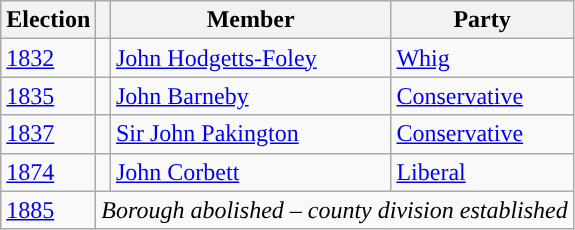<table class="wikitable">
<tr>
<th>Election</th>
<th></th>
<th>Member</th>
<th>Party</th>
</tr>
<tr>
<td><a href='#'>1832</a></td>
<td style="color:inherit;background-color: "></td>
<td><a href='#'>John Hodgetts-Foley</a></td>
<td><a href='#'>Whig</a></td>
</tr>
<tr>
<td><a href='#'>1835</a></td>
<td style="color:inherit;background-color: "></td>
<td><a href='#'>John Barneby</a></td>
<td><a href='#'>Conservative</a></td>
</tr>
<tr>
<td><a href='#'>1837</a></td>
<td style="color:inherit;background-color: "></td>
<td><a href='#'>Sir John Pakington</a></td>
<td><a href='#'>Conservative</a></td>
</tr>
<tr>
<td><a href='#'>1874</a></td>
<td style="color:inherit;background-color: "></td>
<td><a href='#'>John Corbett</a></td>
<td><a href='#'>Liberal</a></td>
</tr>
<tr>
<td><a href='#'>1885</a></td>
<td colspan="3"><em>Borough abolished – county division established</em></td>
</tr>
</table>
